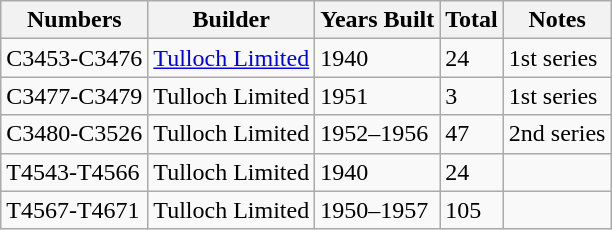<table class="wikitable sortable">
<tr>
<th>Numbers</th>
<th>Builder</th>
<th>Years Built</th>
<th>Total</th>
<th>Notes</th>
</tr>
<tr>
<td>C3453-C3476</td>
<td><a href='#'>Tulloch Limited</a></td>
<td>1940</td>
<td>24</td>
<td>1st series</td>
</tr>
<tr>
<td>C3477-C3479</td>
<td>Tulloch Limited</td>
<td>1951</td>
<td>3</td>
<td>1st series</td>
</tr>
<tr>
<td>C3480-C3526</td>
<td>Tulloch Limited</td>
<td>1952–1956</td>
<td>47</td>
<td>2nd series</td>
</tr>
<tr>
<td>T4543-T4566</td>
<td>Tulloch Limited</td>
<td>1940</td>
<td>24</td>
<td></td>
</tr>
<tr>
<td>T4567-T4671</td>
<td>Tulloch Limited</td>
<td>1950–1957</td>
<td>105</td>
<td></td>
</tr>
</table>
